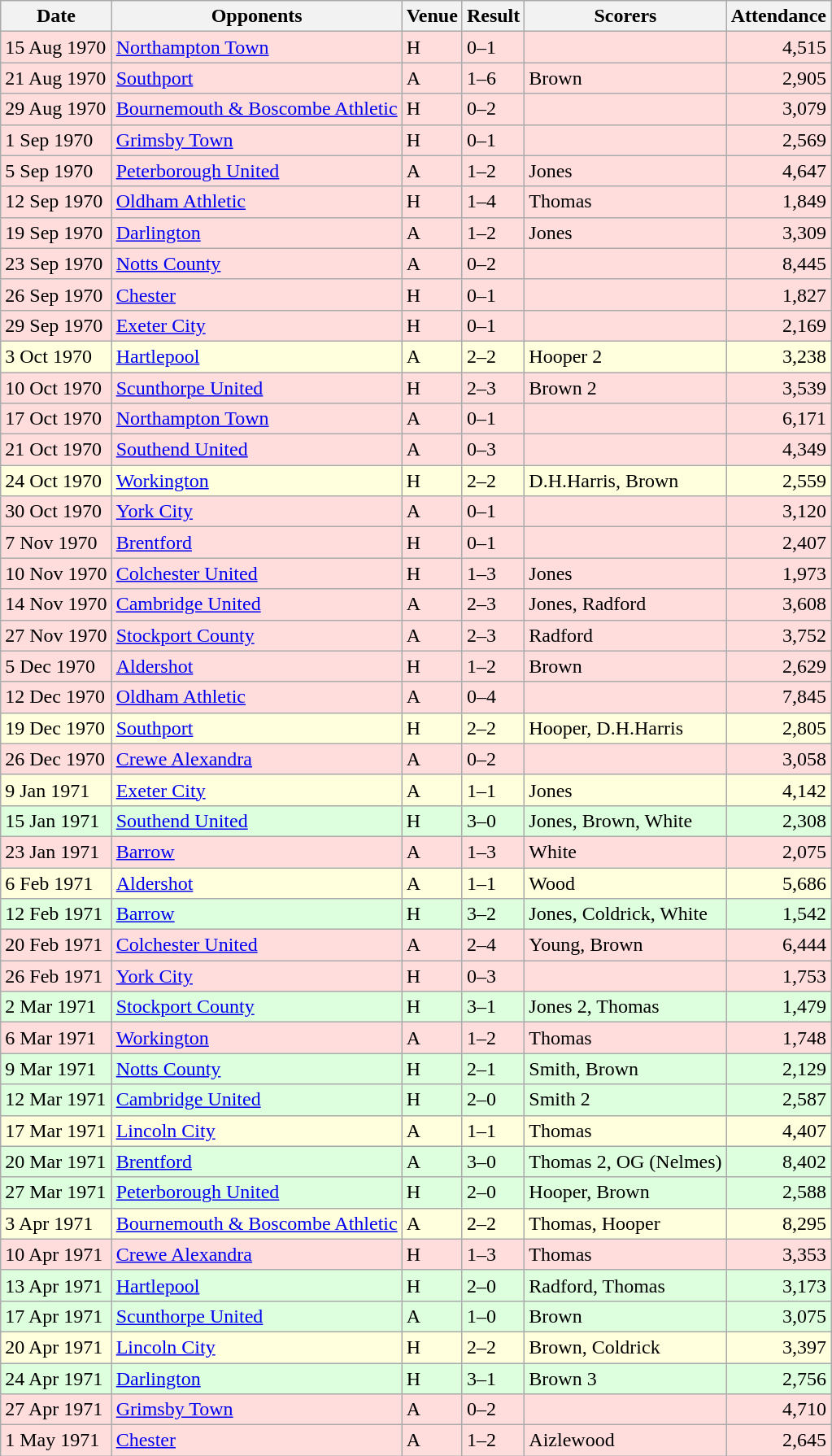<table class="wikitable sortable">
<tr>
<th>Date</th>
<th>Opponents</th>
<th>Venue</th>
<th>Result</th>
<th>Scorers</th>
<th>Attendance</th>
</tr>
<tr bgcolor="#ffdddd">
<td>15 Aug 1970</td>
<td><a href='#'>Northampton Town</a></td>
<td>H</td>
<td>0–1</td>
<td></td>
<td align="right">4,515</td>
</tr>
<tr bgcolor="#ffdddd">
<td>21 Aug 1970</td>
<td><a href='#'>Southport</a></td>
<td>A</td>
<td>1–6</td>
<td>Brown</td>
<td align="right">2,905</td>
</tr>
<tr bgcolor="#ffdddd">
<td>29 Aug 1970</td>
<td><a href='#'>Bournemouth & Boscombe Athletic</a></td>
<td>H</td>
<td>0–2</td>
<td></td>
<td align="right">3,079</td>
</tr>
<tr bgcolor="#ffdddd">
<td>1 Sep 1970</td>
<td><a href='#'>Grimsby Town</a></td>
<td>H</td>
<td>0–1</td>
<td></td>
<td align="right">2,569</td>
</tr>
<tr bgcolor="#ffdddd">
<td>5 Sep 1970</td>
<td><a href='#'>Peterborough United</a></td>
<td>A</td>
<td>1–2</td>
<td>Jones</td>
<td align="right">4,647</td>
</tr>
<tr bgcolor="#ffdddd">
<td>12 Sep 1970</td>
<td><a href='#'>Oldham Athletic</a></td>
<td>H</td>
<td>1–4</td>
<td>Thomas</td>
<td align="right">1,849</td>
</tr>
<tr bgcolor="#ffdddd">
<td>19 Sep 1970</td>
<td><a href='#'>Darlington</a></td>
<td>A</td>
<td>1–2</td>
<td>Jones</td>
<td align="right">3,309</td>
</tr>
<tr bgcolor="#ffdddd">
<td>23 Sep 1970</td>
<td><a href='#'>Notts County</a></td>
<td>A</td>
<td>0–2</td>
<td></td>
<td align="right">8,445</td>
</tr>
<tr bgcolor="#ffdddd">
<td>26 Sep 1970</td>
<td><a href='#'>Chester</a></td>
<td>H</td>
<td>0–1</td>
<td></td>
<td align="right">1,827</td>
</tr>
<tr bgcolor="#ffdddd">
<td>29 Sep 1970</td>
<td><a href='#'>Exeter City</a></td>
<td>H</td>
<td>0–1</td>
<td></td>
<td align="right">2,169</td>
</tr>
<tr bgcolor="#ffffdd">
<td>3 Oct 1970</td>
<td><a href='#'>Hartlepool</a></td>
<td>A</td>
<td>2–2</td>
<td>Hooper 2</td>
<td align="right">3,238</td>
</tr>
<tr bgcolor="#ffdddd">
<td>10 Oct 1970</td>
<td><a href='#'>Scunthorpe United</a></td>
<td>H</td>
<td>2–3</td>
<td>Brown 2</td>
<td align="right">3,539</td>
</tr>
<tr bgcolor="#ffdddd">
<td>17 Oct 1970</td>
<td><a href='#'>Northampton Town</a></td>
<td>A</td>
<td>0–1</td>
<td></td>
<td align="right">6,171</td>
</tr>
<tr bgcolor="#ffdddd">
<td>21 Oct 1970</td>
<td><a href='#'>Southend United</a></td>
<td>A</td>
<td>0–3</td>
<td></td>
<td align="right">4,349</td>
</tr>
<tr bgcolor="#ffffdd">
<td>24 Oct 1970</td>
<td><a href='#'>Workington</a></td>
<td>H</td>
<td>2–2</td>
<td>D.H.Harris, Brown</td>
<td align="right">2,559</td>
</tr>
<tr bgcolor="#ffdddd">
<td>30 Oct 1970</td>
<td><a href='#'>York City</a></td>
<td>A</td>
<td>0–1</td>
<td></td>
<td align="right">3,120</td>
</tr>
<tr bgcolor="#ffdddd">
<td>7 Nov 1970</td>
<td><a href='#'>Brentford</a></td>
<td>H</td>
<td>0–1</td>
<td></td>
<td align="right">2,407</td>
</tr>
<tr bgcolor="#ffdddd">
<td>10 Nov 1970</td>
<td><a href='#'>Colchester United</a></td>
<td>H</td>
<td>1–3</td>
<td>Jones</td>
<td align="right">1,973</td>
</tr>
<tr bgcolor="#ffdddd">
<td>14 Nov 1970</td>
<td><a href='#'>Cambridge United</a></td>
<td>A</td>
<td>2–3</td>
<td>Jones, Radford</td>
<td align="right">3,608</td>
</tr>
<tr bgcolor="#ffdddd">
<td>27 Nov 1970</td>
<td><a href='#'>Stockport County</a></td>
<td>A</td>
<td>2–3</td>
<td>Radford</td>
<td align="right">3,752</td>
</tr>
<tr bgcolor="#ffdddd">
<td>5 Dec 1970</td>
<td><a href='#'>Aldershot</a></td>
<td>H</td>
<td>1–2</td>
<td>Brown</td>
<td align="right">2,629</td>
</tr>
<tr bgcolor="#ffdddd">
<td>12 Dec 1970</td>
<td><a href='#'>Oldham Athletic</a></td>
<td>A</td>
<td>0–4</td>
<td></td>
<td align="right">7,845</td>
</tr>
<tr bgcolor="#ffffdd">
<td>19 Dec 1970</td>
<td><a href='#'>Southport</a></td>
<td>H</td>
<td>2–2</td>
<td>Hooper, D.H.Harris</td>
<td align="right">2,805</td>
</tr>
<tr bgcolor="#ffdddd">
<td>26 Dec 1970</td>
<td><a href='#'>Crewe Alexandra</a></td>
<td>A</td>
<td>0–2</td>
<td></td>
<td align="right">3,058</td>
</tr>
<tr bgcolor="#ffffdd">
<td>9 Jan 1971</td>
<td><a href='#'>Exeter City</a></td>
<td>A</td>
<td>1–1</td>
<td>Jones</td>
<td align="right">4,142</td>
</tr>
<tr bgcolor="#ddffdd">
<td>15 Jan 1971</td>
<td><a href='#'>Southend United</a></td>
<td>H</td>
<td>3–0</td>
<td>Jones, Brown, White</td>
<td align="right">2,308</td>
</tr>
<tr bgcolor="#ffdddd">
<td>23 Jan 1971</td>
<td><a href='#'>Barrow</a></td>
<td>A</td>
<td>1–3</td>
<td>White</td>
<td align="right">2,075</td>
</tr>
<tr bgcolor="#ffffdd">
<td>6 Feb 1971</td>
<td><a href='#'>Aldershot</a></td>
<td>A</td>
<td>1–1</td>
<td>Wood</td>
<td align="right">5,686</td>
</tr>
<tr bgcolor="#ddffdd">
<td>12 Feb 1971</td>
<td><a href='#'>Barrow</a></td>
<td>H</td>
<td>3–2</td>
<td>Jones, Coldrick, White</td>
<td align="right">1,542</td>
</tr>
<tr bgcolor="#ffdddd">
<td>20 Feb 1971</td>
<td><a href='#'>Colchester United</a></td>
<td>A</td>
<td>2–4</td>
<td>Young, Brown</td>
<td align="right">6,444</td>
</tr>
<tr bgcolor="#ffdddd">
<td>26 Feb 1971</td>
<td><a href='#'>York City</a></td>
<td>H</td>
<td>0–3</td>
<td></td>
<td align="right">1,753</td>
</tr>
<tr bgcolor="#ddffdd">
<td>2 Mar 1971</td>
<td><a href='#'>Stockport County</a></td>
<td>H</td>
<td>3–1</td>
<td>Jones 2, Thomas</td>
<td align="right">1,479</td>
</tr>
<tr bgcolor="#ffdddd">
<td>6 Mar 1971</td>
<td><a href='#'>Workington</a></td>
<td>A</td>
<td>1–2</td>
<td>Thomas</td>
<td align="right">1,748</td>
</tr>
<tr bgcolor="#ddffdd">
<td>9 Mar 1971</td>
<td><a href='#'>Notts County</a></td>
<td>H</td>
<td>2–1</td>
<td>Smith, Brown</td>
<td align="right">2,129</td>
</tr>
<tr bgcolor="#ddffdd">
<td>12 Mar 1971</td>
<td><a href='#'>Cambridge United</a></td>
<td>H</td>
<td>2–0</td>
<td>Smith 2</td>
<td align="right">2,587</td>
</tr>
<tr bgcolor="#ffffdd">
<td>17 Mar 1971</td>
<td><a href='#'>Lincoln City</a></td>
<td>A</td>
<td>1–1</td>
<td>Thomas</td>
<td align="right">4,407</td>
</tr>
<tr bgcolor="#ddffdd">
<td>20 Mar 1971</td>
<td><a href='#'>Brentford</a></td>
<td>A</td>
<td>3–0</td>
<td>Thomas 2, OG (Nelmes)</td>
<td align="right">8,402</td>
</tr>
<tr bgcolor="#ddffdd">
<td>27 Mar 1971</td>
<td><a href='#'>Peterborough United</a></td>
<td>H</td>
<td>2–0</td>
<td>Hooper, Brown</td>
<td align="right">2,588</td>
</tr>
<tr bgcolor="#ffffdd">
<td>3 Apr 1971</td>
<td><a href='#'>Bournemouth & Boscombe Athletic</a></td>
<td>A</td>
<td>2–2</td>
<td>Thomas, Hooper</td>
<td align="right">8,295</td>
</tr>
<tr bgcolor="#ffdddd">
<td>10 Apr 1971</td>
<td><a href='#'>Crewe Alexandra</a></td>
<td>H</td>
<td>1–3</td>
<td>Thomas</td>
<td align="right">3,353</td>
</tr>
<tr bgcolor="#ddffdd">
<td>13 Apr 1971</td>
<td><a href='#'>Hartlepool</a></td>
<td>H</td>
<td>2–0</td>
<td>Radford, Thomas</td>
<td align="right">3,173</td>
</tr>
<tr bgcolor="#ddffdd">
<td>17 Apr 1971</td>
<td><a href='#'>Scunthorpe United</a></td>
<td>A</td>
<td>1–0</td>
<td>Brown</td>
<td align="right">3,075</td>
</tr>
<tr bgcolor="#ffffdd">
<td>20 Apr 1971</td>
<td><a href='#'>Lincoln City</a></td>
<td>H</td>
<td>2–2</td>
<td>Brown, Coldrick</td>
<td align="right">3,397</td>
</tr>
<tr bgcolor="#ddffdd">
<td>24 Apr 1971</td>
<td><a href='#'>Darlington</a></td>
<td>H</td>
<td>3–1</td>
<td>Brown 3</td>
<td align="right">2,756</td>
</tr>
<tr bgcolor="#ffdddd">
<td>27 Apr 1971</td>
<td><a href='#'>Grimsby Town</a></td>
<td>A</td>
<td>0–2</td>
<td></td>
<td align="right">4,710</td>
</tr>
<tr bgcolor="#ffdddd">
<td>1 May 1971</td>
<td><a href='#'>Chester</a></td>
<td>A</td>
<td>1–2</td>
<td>Aizlewood</td>
<td align="right">2,645</td>
</tr>
</table>
